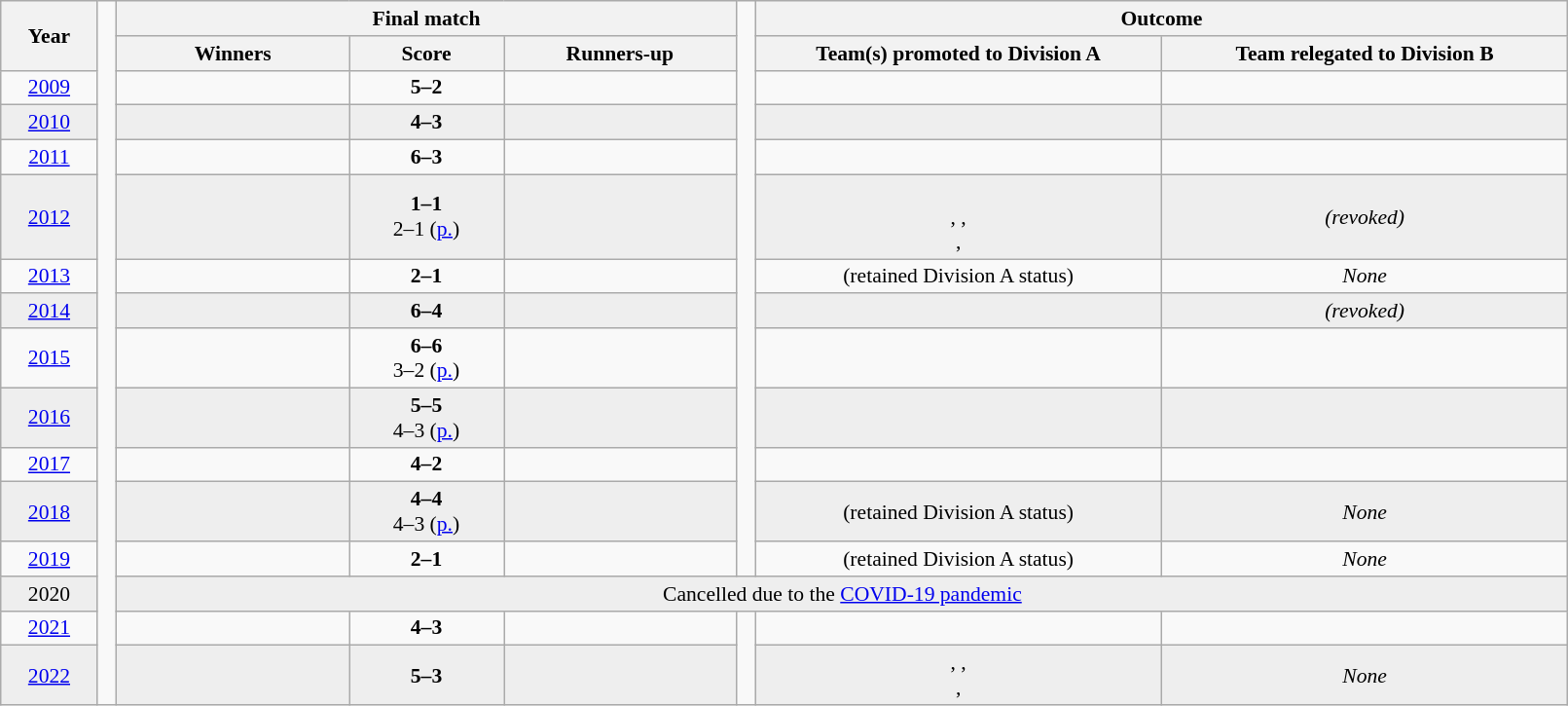<table class="wikitable" style="font-size:90%; width: 85%; text-align: center;">
<tr>
<th rowspan=2 width=5%>Year</th>
<td width = 1% rowspan=16></td>
<th colspan=3>Final match</th>
<td width = 1% rowspan=13></td>
<th colspan=3>Outcome</th>
</tr>
<tr bgcolor=#EFEFEF>
<th width=12%>Winners</th>
<th width=8%>Score</th>
<th width=12%>Runners-up</th>
<th width=21%>Team(s) promoted to Division A</th>
<th width=21%>Team relegated to Division B</th>
</tr>
<tr>
<td align="center"><a href='#'>2009</a></td>
<td align=right><strong></strong></td>
<td><strong>5–2</strong></td>
<td align=left></td>
<td></td>
<td></td>
</tr>
<tr bgcolor=#eeeeee>
<td align="center"><a href='#'>2010</a></td>
<td align=right><strong></strong></td>
<td><strong>4–3</strong></td>
<td align=left></td>
<td></td>
<td></td>
</tr>
<tr>
<td align="center"><a href='#'>2011</a></td>
<td align=right><strong></strong></td>
<td><strong>6–3</strong></td>
<td align=left></td>
<td></td>
<td></td>
</tr>
<tr bgcolor=#eeeeee>
<td align="center"><a href='#'>2012</a></td>
<td align=right><strong></strong></td>
<td><strong>1–1 </strong><br>2–1 (<a href='#'>p.</a>)</td>
<td align=left></td>
<td><br><em></em>, <em></em>,<br><em></em>, <em></em></td>
<td> <em>(revoked)</em></td>
</tr>
<tr>
<td align="center"><a href='#'>2013</a></td>
<td align=right><strong></strong></td>
<td><strong>2–1</strong></td>
<td align=left></td>
<td> (retained Division A status)<br><em></em></td>
<td><em>None</em></td>
</tr>
<tr bgcolor=#eeeeee>
<td align="center"><a href='#'>2014</a></td>
<td align=right><strong></strong></td>
<td><strong>6–4</strong></td>
<td align=left></td>
<td><br><em></em></td>
<td> <em>(revoked)</em></td>
</tr>
<tr>
<td align="center"><a href='#'>2015</a></td>
<td align=right><strong></strong></td>
<td><strong>6–6 </strong><br>3–2 (<a href='#'>p.</a>)</td>
<td align=left></td>
<td></td>
<td></td>
</tr>
<tr bgcolor=#eeeeee>
<td align="center"><a href='#'>2016</a></td>
<td align=right><strong></strong></td>
<td><strong>5–5 </strong><br>4–3 (<a href='#'>p.</a>)</td>
<td align=left></td>
<td></td>
<td></td>
</tr>
<tr>
<td align="center"><a href='#'>2017</a></td>
<td align=right><strong></strong></td>
<td><strong>4–2</strong></td>
<td align=left></td>
<td></td>
<td></td>
</tr>
<tr bgcolor=#eeeeee>
<td align="center"><a href='#'>2018</a></td>
<td align=right><strong></strong></td>
<td><strong>4–4 </strong><br>4–3 (<a href='#'>p.</a>)</td>
<td align=left></td>
<td> (retained Division A status)</td>
<td><em>None</em></td>
</tr>
<tr>
<td align="center"><a href='#'>2019</a></td>
<td align=right><strong></strong></td>
<td><strong>2–1</strong></td>
<td align=left></td>
<td> (retained Division A status)</td>
<td><em>None</em></td>
</tr>
<tr bgcolor=#eeeeee>
<td align="center">2020</td>
<td colspan=6>Cancelled due to the <a href='#'>COVID-19 pandemic</a></td>
</tr>
<tr>
<td align="center"><a href='#'>2021</a></td>
<td align=right><strong></strong></td>
<td><strong>4–3</strong></td>
<td align=left></td>
<td width = 1% rowspan=3></td>
<td></td>
<td></td>
</tr>
<tr bgcolor=#eeeeee>
<td align="center"><a href='#'>2022</a></td>
<td align=right><strong></strong></td>
<td><strong>5–3</strong></td>
<td align=left></td>
<td width = 1% rowspan=3>, ,<br>, </td>
<td><em>None</em></td>
</tr>
</table>
